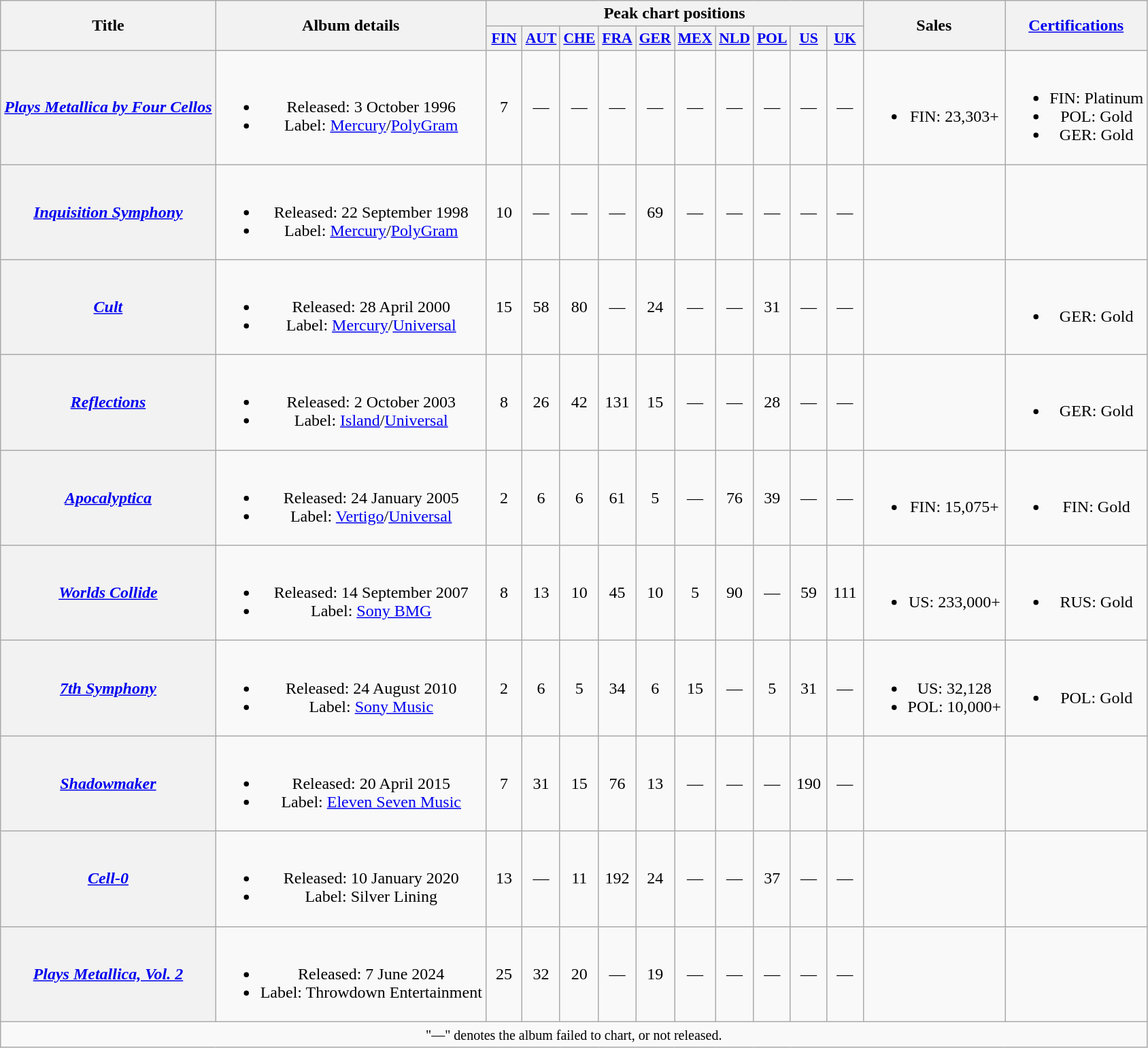<table class="wikitable plainrowheaders" style="text-align:center;">
<tr>
<th scope="col" rowspan="2">Title</th>
<th scope="col" rowspan="2">Album details</th>
<th scope="col" colspan="10">Peak chart positions</th>
<th scope="col" rowspan="2">Sales</th>
<th scope="col" rowspan="2"><a href='#'>Certifications</a></th>
</tr>
<tr>
<th scope="col" style="width:2em;font-size:90%;"><a href='#'>FIN</a><br></th>
<th scope="col" style="width:2em;font-size:90%;"><a href='#'>AUT</a><br></th>
<th scope="col" style="width:2em;font-size:90%;"><a href='#'>CHE</a><br></th>
<th scope="col" style="width:2em;font-size:90%;"><a href='#'>FRA</a><br></th>
<th scope="col" style="width:2em;font-size:90%;"><a href='#'>GER</a><br></th>
<th scope="col" style="width:2em;font-size:90%;"><a href='#'>MEX</a><br></th>
<th scope="col" style="width:2em;font-size:90%;"><a href='#'>NLD</a><br></th>
<th scope="col" style="width:2em;font-size:90%;"><a href='#'>POL</a><br></th>
<th scope="col" style="width:2em;font-size:90%;"><a href='#'>US</a><br></th>
<th scope="col" style="width:2em;font-size:90%;"><a href='#'>UK</a><br></th>
</tr>
<tr>
<th scope="row"><em><a href='#'>Plays Metallica by Four Cellos</a></em></th>
<td><br><ul><li>Released: 3 October 1996</li><li>Label: <a href='#'>Mercury</a>/<a href='#'>PolyGram</a></li></ul></td>
<td>7</td>
<td>—</td>
<td>—</td>
<td>—</td>
<td>—</td>
<td>—</td>
<td>—</td>
<td>—</td>
<td>—</td>
<td>—</td>
<td><br><ul><li>FIN: 23,303+</li></ul></td>
<td><br><ul><li>FIN: Platinum</li><li>POL: Gold</li><li>GER: Gold</li></ul></td>
</tr>
<tr>
<th scope="row"><em><a href='#'>Inquisition Symphony</a></em></th>
<td><br><ul><li>Released: 22 September 1998</li><li>Label: <a href='#'>Mercury</a>/<a href='#'>PolyGram</a></li></ul></td>
<td>10</td>
<td>—</td>
<td>—</td>
<td>—</td>
<td>69</td>
<td>—</td>
<td>—</td>
<td>—</td>
<td>—</td>
<td>—</td>
<td></td>
<td></td>
</tr>
<tr>
<th scope="row"><em><a href='#'>Cult</a></em></th>
<td><br><ul><li>Released: 28 April 2000</li><li>Label: <a href='#'>Mercury</a>/<a href='#'>Universal</a></li></ul></td>
<td>15</td>
<td>58</td>
<td>80</td>
<td>—</td>
<td>24</td>
<td>—</td>
<td>—</td>
<td>31</td>
<td>—</td>
<td>—</td>
<td></td>
<td><br><ul><li>GER: Gold</li></ul></td>
</tr>
<tr>
<th scope="row"><em><a href='#'>Reflections</a></em></th>
<td><br><ul><li>Released: 2 October 2003</li><li>Label: <a href='#'>Island</a>/<a href='#'>Universal</a></li></ul></td>
<td>8</td>
<td>26</td>
<td>42</td>
<td>131</td>
<td>15</td>
<td>—</td>
<td>—</td>
<td>28</td>
<td>—</td>
<td>—</td>
<td></td>
<td><br><ul><li>GER: Gold</li></ul></td>
</tr>
<tr>
<th scope="row"><em><a href='#'>Apocalyptica</a></em></th>
<td><br><ul><li>Released: 24 January 2005</li><li>Label: <a href='#'>Vertigo</a>/<a href='#'>Universal</a></li></ul></td>
<td>2</td>
<td>6</td>
<td>6</td>
<td>61</td>
<td>5</td>
<td>—</td>
<td>76</td>
<td>39</td>
<td>—</td>
<td>—</td>
<td><br><ul><li>FIN: 15,075+</li></ul></td>
<td><br><ul><li>FIN: Gold</li></ul></td>
</tr>
<tr>
<th scope="row"><em><a href='#'>Worlds Collide</a></em></th>
<td><br><ul><li>Released: 14 September 2007</li><li>Label: <a href='#'>Sony BMG</a></li></ul></td>
<td>8</td>
<td>13</td>
<td>10</td>
<td>45</td>
<td>10</td>
<td>5</td>
<td>90</td>
<td>—</td>
<td>59</td>
<td>111</td>
<td><br><ul><li>US: 233,000+</li></ul></td>
<td><br><ul><li>RUS: Gold</li></ul></td>
</tr>
<tr>
<th scope="row"><em><a href='#'>7th Symphony</a></em></th>
<td><br><ul><li>Released: 24 August 2010</li><li>Label: <a href='#'>Sony Music</a></li></ul></td>
<td>2</td>
<td>6</td>
<td>5</td>
<td>34</td>
<td>6</td>
<td>15</td>
<td>—</td>
<td>5</td>
<td>31</td>
<td>—</td>
<td><br><ul><li>US: 32,128</li><li>POL: 10,000+</li></ul></td>
<td><br><ul><li>POL: Gold</li></ul></td>
</tr>
<tr>
<th scope="row"><em><a href='#'>Shadowmaker</a></em></th>
<td><br><ul><li>Released: 20 April 2015</li><li>Label: <a href='#'>Eleven Seven Music</a></li></ul></td>
<td>7</td>
<td>31</td>
<td>15</td>
<td>76</td>
<td>13</td>
<td>—</td>
<td>—</td>
<td>—</td>
<td>190</td>
<td>—</td>
<td></td>
<td></td>
</tr>
<tr>
<th scope="row"><em><a href='#'>Cell-0</a></em></th>
<td><br><ul><li>Released: 10 January 2020</li><li>Label: Silver Lining</li></ul></td>
<td>13</td>
<td>—</td>
<td>11</td>
<td>192</td>
<td>24</td>
<td>—</td>
<td>—</td>
<td>37</td>
<td>—</td>
<td>—</td>
<td></td>
<td></td>
</tr>
<tr>
<th scope="row"><em><a href='#'>Plays Metallica, Vol. 2</a></em></th>
<td><br><ul><li>Released: 7 June 2024</li><li>Label: Throwdown Entertainment</li></ul></td>
<td>25<br></td>
<td>32</td>
<td>20</td>
<td>—</td>
<td>19</td>
<td>—</td>
<td>—</td>
<td>—</td>
<td>—</td>
<td>—</td>
<td></td>
<td></td>
</tr>
<tr>
<td align="center" colspan="18"><small>"—" denotes the album failed to chart, or not released.</small></td>
</tr>
</table>
